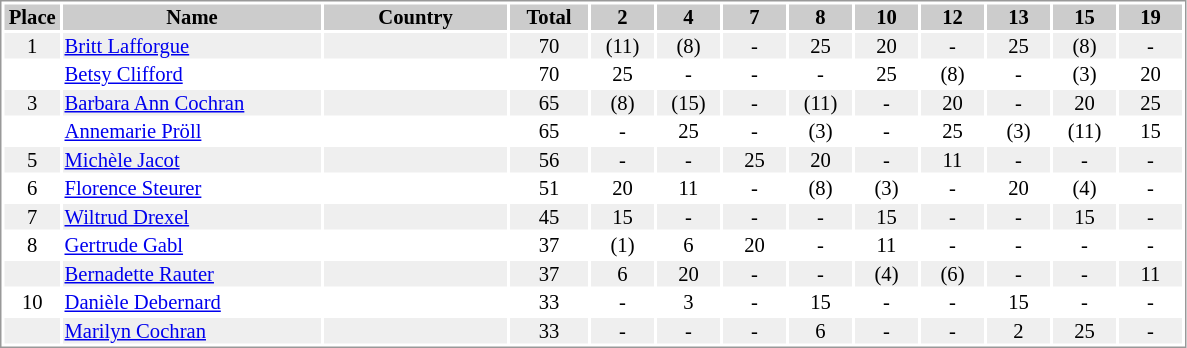<table border="0" style="border: 1px solid #999; background-color:#FFFFFF; text-align:center; font-size:86%; line-height:15px;">
<tr align="center" bgcolor="#CCCCCC">
<th width=35>Place</th>
<th width=170>Name</th>
<th width=120>Country</th>
<th width=50>Total</th>
<th width=40>2</th>
<th width=40>4</th>
<th width=40>7</th>
<th width=40>8</th>
<th width=40>10</th>
<th width=40>12</th>
<th width=40>13</th>
<th width=40>15</th>
<th width=40>19</th>
</tr>
<tr bgcolor="#EFEFEF">
<td>1</td>
<td align="left"><a href='#'>Britt Lafforgue</a></td>
<td align="left"></td>
<td>70</td>
<td>(11)</td>
<td>(8)</td>
<td>-</td>
<td>25</td>
<td>20</td>
<td>-</td>
<td>25</td>
<td>(8)</td>
<td>-</td>
</tr>
<tr>
<td></td>
<td align="left"><a href='#'>Betsy Clifford</a></td>
<td align="left"></td>
<td>70</td>
<td>25</td>
<td>-</td>
<td>-</td>
<td>-</td>
<td>25</td>
<td>(8)</td>
<td>-</td>
<td>(3)</td>
<td>20</td>
</tr>
<tr bgcolor="#EFEFEF">
<td>3</td>
<td align="left"><a href='#'>Barbara Ann Cochran</a></td>
<td align="left"></td>
<td>65</td>
<td>(8)</td>
<td>(15)</td>
<td>-</td>
<td>(11)</td>
<td>-</td>
<td>20</td>
<td>-</td>
<td>20</td>
<td>25</td>
</tr>
<tr>
<td></td>
<td align="left"><a href='#'>Annemarie Pröll</a></td>
<td align="left"></td>
<td>65</td>
<td>-</td>
<td>25</td>
<td>-</td>
<td>(3)</td>
<td>-</td>
<td>25</td>
<td>(3)</td>
<td>(11)</td>
<td>15</td>
</tr>
<tr bgcolor="#EFEFEF">
<td>5</td>
<td align="left"><a href='#'>Michèle Jacot</a></td>
<td align="left"></td>
<td>56</td>
<td>-</td>
<td>-</td>
<td>25</td>
<td>20</td>
<td>-</td>
<td>11</td>
<td>-</td>
<td>-</td>
<td>-</td>
</tr>
<tr>
<td>6</td>
<td align="left"><a href='#'>Florence Steurer</a></td>
<td align="left"></td>
<td>51</td>
<td>20</td>
<td>11</td>
<td>-</td>
<td>(8)</td>
<td>(3)</td>
<td>-</td>
<td>20</td>
<td>(4)</td>
<td>-</td>
</tr>
<tr bgcolor="#EFEFEF">
<td>7</td>
<td align="left"><a href='#'>Wiltrud Drexel</a></td>
<td align="left"></td>
<td>45</td>
<td>15</td>
<td>-</td>
<td>-</td>
<td>-</td>
<td>15</td>
<td>-</td>
<td>-</td>
<td>15</td>
<td>-</td>
</tr>
<tr>
<td>8</td>
<td align="left"><a href='#'>Gertrude Gabl</a></td>
<td align="left"></td>
<td>37</td>
<td>(1)</td>
<td>6</td>
<td>20</td>
<td>-</td>
<td>11</td>
<td>-</td>
<td>-</td>
<td>-</td>
<td>-</td>
</tr>
<tr bgcolor="#EFEFEF">
<td></td>
<td align="left"><a href='#'>Bernadette Rauter</a></td>
<td align="left"></td>
<td>37</td>
<td>6</td>
<td>20</td>
<td>-</td>
<td>-</td>
<td>(4)</td>
<td>(6)</td>
<td>-</td>
<td>-</td>
<td>11</td>
</tr>
<tr>
<td>10</td>
<td align="left"><a href='#'>Danièle Debernard</a></td>
<td align="left"></td>
<td>33</td>
<td>-</td>
<td>3</td>
<td>-</td>
<td>15</td>
<td>-</td>
<td>-</td>
<td>15</td>
<td>-</td>
<td>-</td>
</tr>
<tr bgcolor="#EFEFEF">
<td></td>
<td align="left"><a href='#'>Marilyn Cochran</a></td>
<td align="left"></td>
<td>33</td>
<td>-</td>
<td>-</td>
<td>-</td>
<td>6</td>
<td>-</td>
<td>-</td>
<td>2</td>
<td>25</td>
<td>-</td>
</tr>
</table>
